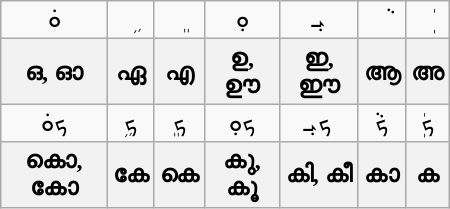<table border="1" cellspacing="0" cellpadding="8" width="300" style="text-align:center;" class="wikitable">
<tr>
<td>ܘ݁</td>
<td>ܹ</td>
<td>ܸ</td>
<td>ܘ݂</td>
<td>ܝ݂</td>
<td>ܵ</td>
<td>ܲ</td>
</tr>
<tr>
<th>ഒ, ഓ</th>
<th>ഏ</th>
<th>എ</th>
<th>ഉ, ഊ</th>
<th>ഇ, ഈ</th>
<th>ആ</th>
<th>അ</th>
</tr>
<tr>
<td>ܟܘ݁</td>
<td>ܟܹ</td>
<td>ܟܸ</td>
<td>ܟܘ݂</td>
<td>ܟܝ݂</td>
<td>ܟܵ</td>
<td>ܟܲ</td>
</tr>
<tr>
<th>കൊ, കോ</th>
<th>കേ</th>
<th>കെ</th>
<th>കു, കൂ</th>
<th>കി, കീ</th>
<th>കാ</th>
<th>ക</th>
</tr>
</table>
